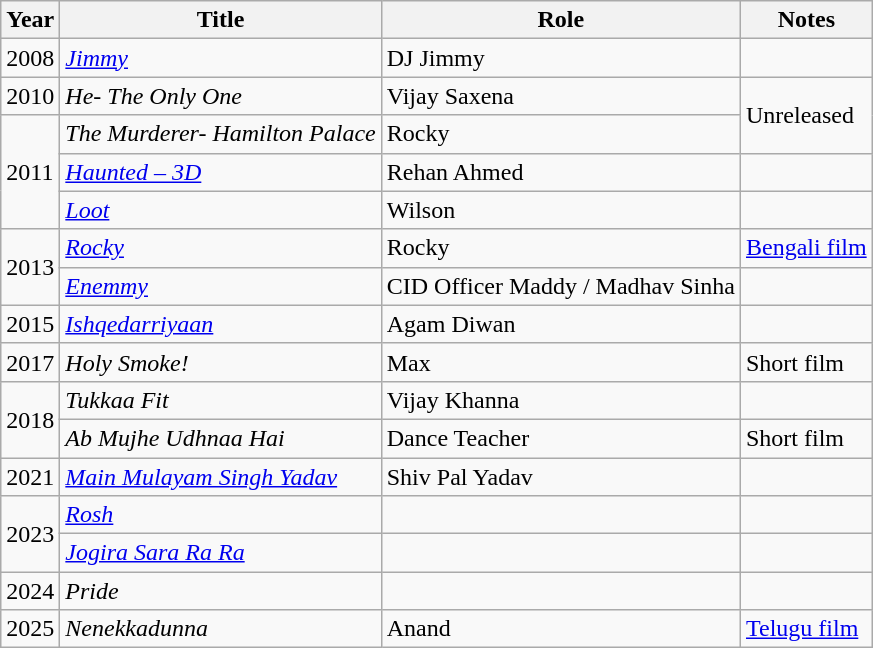<table class="wikitable">
<tr>
<th>Year</th>
<th>Title</th>
<th>Role</th>
<th>Notes</th>
</tr>
<tr>
<td rowspan="1">2008</td>
<td><em><a href='#'>Jimmy</a></em></td>
<td>DJ Jimmy</td>
<td></td>
</tr>
<tr>
<td>2010</td>
<td><em>He- The Only One</em></td>
<td>Vijay Saxena</td>
<td rowspan="2">Unreleased</td>
</tr>
<tr>
<td rowspan="3">2011</td>
<td><em>The Murderer- Hamilton Palace</em></td>
<td>Rocky</td>
</tr>
<tr>
<td><em><a href='#'>Haunted – 3D</a></em></td>
<td>Rehan Ahmed</td>
<td></td>
</tr>
<tr>
<td><em><a href='#'>Loot</a></em></td>
<td>Wilson</td>
<td></td>
</tr>
<tr>
<td rowspan="2">2013</td>
<td><em><a href='#'>Rocky</a></em></td>
<td>Rocky</td>
<td><a href='#'>Bengali film</a></td>
</tr>
<tr>
<td><em><a href='#'>Enemmy</a></em></td>
<td>CID Officer Maddy / Madhav Sinha</td>
<td></td>
</tr>
<tr>
<td>2015</td>
<td><em><a href='#'>Ishqedarriyaan</a></em></td>
<td>Agam Diwan</td>
<td></td>
</tr>
<tr>
<td>2017</td>
<td><em>Holy Smoke!</em></td>
<td>Max</td>
<td>Short film</td>
</tr>
<tr>
<td rowspan="2">2018</td>
<td><em>Tukkaa Fit</em></td>
<td>Vijay Khanna</td>
<td></td>
</tr>
<tr>
<td><em>Ab Mujhe Udhnaa Hai</em></td>
<td>Dance Teacher</td>
<td>Short film</td>
</tr>
<tr>
<td>2021</td>
<td><em><a href='#'>Main Mulayam Singh Yadav</a></em></td>
<td>Shiv Pal Yadav</td>
<td></td>
</tr>
<tr>
<td rowspan="2">2023</td>
<td><em><a href='#'>Rosh</a></em></td>
<td></td>
<td></td>
</tr>
<tr>
<td><em><a href='#'>Jogira Sara Ra Ra</a></em></td>
<td></td>
<td></td>
</tr>
<tr>
<td>2024</td>
<td><em>Pride</em></td>
<td></td>
<td></td>
</tr>
<tr>
<td>2025</td>
<td><em>Nenekkadunna</em></td>
<td>Anand</td>
<td><a href='#'>Telugu film</a></td>
</tr>
</table>
